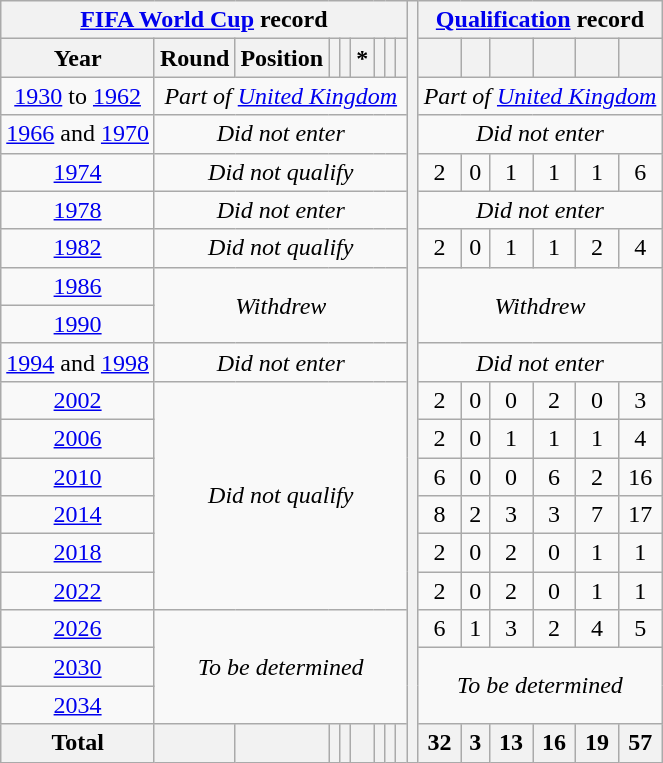<table class="wikitable" style="text-align: center;">
<tr>
<th colspan=9><a href='#'>FIFA World Cup</a> record</th>
<th rowspan="30"></th>
<th colspan=6><a href='#'>Qualification</a> record</th>
</tr>
<tr>
<th>Year</th>
<th>Round</th>
<th>Position</th>
<th></th>
<th></th>
<th>*</th>
<th></th>
<th></th>
<th></th>
<th></th>
<th></th>
<th></th>
<th></th>
<th></th>
<th></th>
</tr>
<tr>
<td><a href='#'>1930</a> to <a href='#'>1962</a></td>
<td colspan=8><em>Part of  <a href='#'>United Kingdom</a></em></td>
<td colspan=6><em>Part of  <a href='#'>United Kingdom</a></em></td>
</tr>
<tr>
<td><a href='#'>1966</a> and <a href='#'>1970</a></td>
<td colspan=8><em>Did not enter</em></td>
<td colspan=6><em>Did not enter</em></td>
</tr>
<tr>
<td> <a href='#'>1974</a></td>
<td colspan=8><em>Did not qualify</em></td>
<td>2</td>
<td>0</td>
<td>1</td>
<td>1</td>
<td>1</td>
<td>6</td>
</tr>
<tr>
<td> <a href='#'>1978</a></td>
<td colspan=8><em>Did not enter</em></td>
<td colspan=6><em>Did not enter</em></td>
</tr>
<tr>
<td> <a href='#'>1982</a></td>
<td colspan=8><em>Did not qualify</em></td>
<td>2</td>
<td>0</td>
<td>1</td>
<td>1</td>
<td>2</td>
<td>4</td>
</tr>
<tr>
<td> <a href='#'>1986</a></td>
<td colspan=8 rowspan=2><em>Withdrew</em></td>
<td colspan=6 rowspan=2><em>Withdrew</em></td>
</tr>
<tr>
<td> <a href='#'>1990</a></td>
</tr>
<tr>
<td><a href='#'>1994</a> and <a href='#'>1998</a></td>
<td colspan=8><em>Did not enter</em></td>
<td colspan=6><em>Did not enter</em></td>
</tr>
<tr>
<td>  <a href='#'>2002</a></td>
<td colspan=8 rowspan=6><em>Did not qualify</em></td>
<td>2</td>
<td>0</td>
<td>0</td>
<td>2</td>
<td>0</td>
<td>3</td>
</tr>
<tr>
<td> <a href='#'>2006</a></td>
<td>2</td>
<td>0</td>
<td>1</td>
<td>1</td>
<td>1</td>
<td>4</td>
</tr>
<tr>
<td> <a href='#'>2010</a></td>
<td>6</td>
<td>0</td>
<td>0</td>
<td>6</td>
<td>2</td>
<td>16</td>
</tr>
<tr>
<td> <a href='#'>2014</a></td>
<td>8</td>
<td>2</td>
<td>3</td>
<td>3</td>
<td>7</td>
<td>17</td>
</tr>
<tr>
<td> <a href='#'>2018</a></td>
<td>2</td>
<td>0</td>
<td>2</td>
<td>0</td>
<td>1</td>
<td>1</td>
</tr>
<tr>
<td> <a href='#'>2022</a></td>
<td>2</td>
<td>0</td>
<td>2</td>
<td>0</td>
<td>1</td>
<td>1</td>
</tr>
<tr>
<td>   <a href='#'>2026</a></td>
<td colspan=8 rowspan=3><em>To be determined</em></td>
<td>6</td>
<td>1</td>
<td>3</td>
<td>2</td>
<td>4</td>
<td>5</td>
</tr>
<tr>
<td>   <a href='#'>2030</a></td>
<td colspan=6 rowspan=2><em>To be determined</em></td>
</tr>
<tr>
<td> <a href='#'>2034</a></td>
</tr>
<tr>
<th>Total</th>
<th></th>
<th></th>
<th></th>
<th></th>
<th></th>
<th></th>
<th></th>
<th></th>
<th>32</th>
<th>3</th>
<th>13</th>
<th>16</th>
<th>19</th>
<th>57</th>
</tr>
</table>
